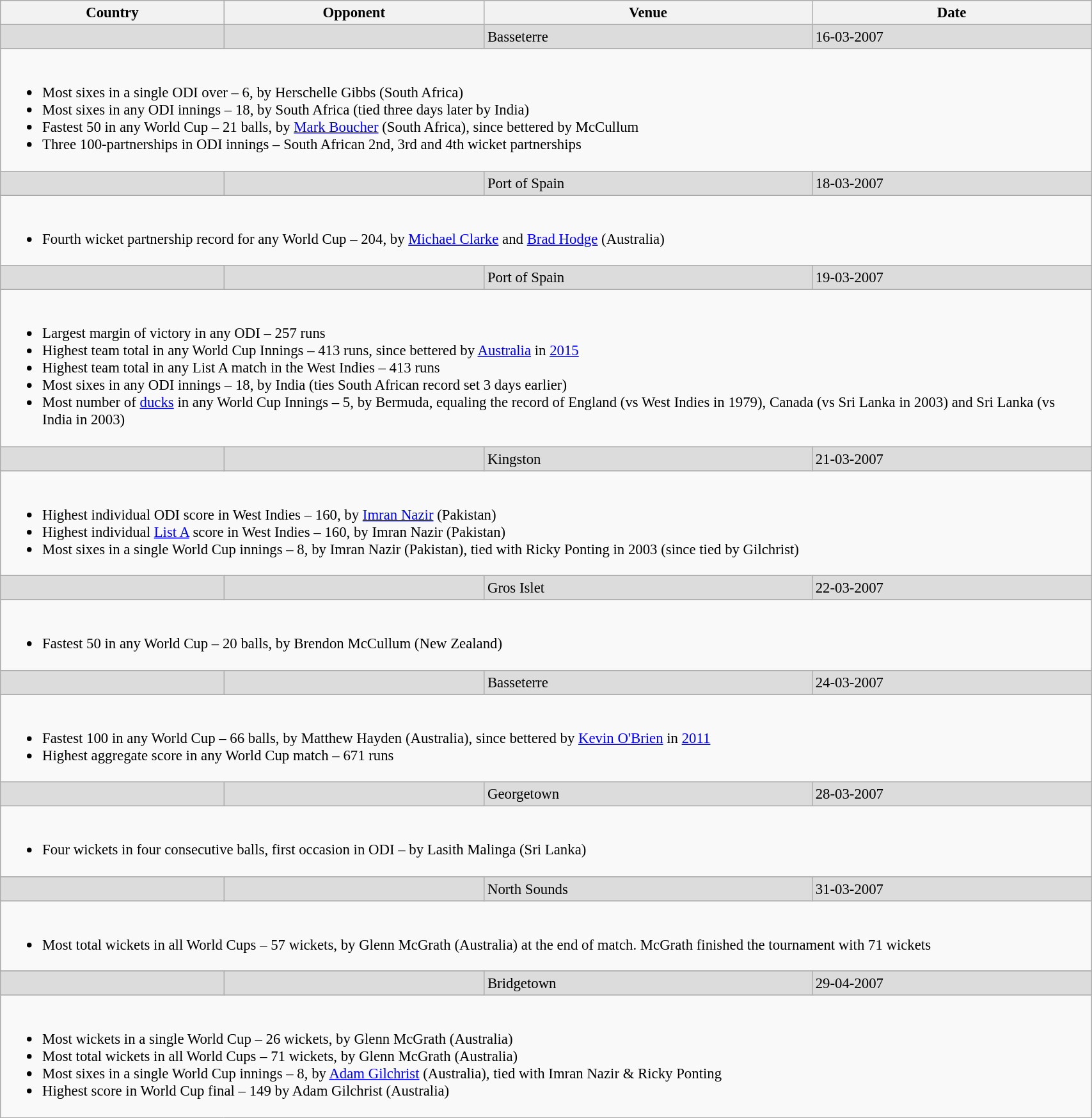<table class="wikitable" style="font-size:95%;" width="90%">
<tr>
<th>Country</th>
<th>Opponent</th>
<th>Venue</th>
<th>Date</th>
</tr>
<tr bgcolor="gainsboro">
<td></td>
<td></td>
<td>Basseterre</td>
<td>16-03-2007</td>
</tr>
<tr>
<td colspan=4><br><ul><li>Most sixes in a single ODI over – 6, by Herschelle Gibbs (South Africa)</li><li>Most sixes in any ODI innings – 18, by South Africa (tied three days later by India)</li><li>Fastest 50 in any World Cup – 21 balls, by <a href='#'>Mark Boucher</a> (South Africa), since bettered by McCullum</li><li>Three 100-partnerships in ODI innings – South African 2nd, 3rd and 4th wicket partnerships</li></ul></td>
</tr>
<tr bgcolor="gainsboro">
<td></td>
<td></td>
<td>Port of Spain</td>
<td>18-03-2007</td>
</tr>
<tr>
<td colspan=4><br><ul><li>Fourth wicket partnership record for any World Cup – 204, by <a href='#'>Michael Clarke</a> and <a href='#'>Brad Hodge</a> (Australia)</li></ul></td>
</tr>
<tr bgcolor="gainsboro">
<td></td>
<td></td>
<td>Port of Spain</td>
<td>19-03-2007</td>
</tr>
<tr>
<td colspan=4><br><ul><li>Largest margin of victory in any ODI – 257 runs</li><li>Highest team total in any World Cup Innings – 413 runs, since bettered by <a href='#'>Australia</a> in <a href='#'>2015</a></li><li>Highest team total in any List A match in the West Indies – 413 runs</li><li>Most sixes in any ODI innings – 18, by India (ties South African record set 3 days earlier)</li><li>Most number of <a href='#'>ducks</a> in any World Cup Innings – 5, by Bermuda, equaling the record of England (vs West Indies in 1979), Canada (vs Sri Lanka in 2003) and Sri Lanka (vs India in 2003)</li></ul></td>
</tr>
<tr bgcolor="gainsboro">
<td></td>
<td></td>
<td>Kingston</td>
<td>21-03-2007</td>
</tr>
<tr>
<td colspan=4><br><ul><li>Highest individual ODI score in West Indies – 160, by <a href='#'>Imran Nazir</a> (Pakistan)</li><li>Highest individual <a href='#'>List A</a> score in West Indies – 160, by Imran Nazir (Pakistan)</li><li>Most sixes in a single World Cup innings – 8, by Imran Nazir (Pakistan), tied with Ricky Ponting in 2003 (since tied by Gilchrist)</li></ul></td>
</tr>
<tr bgcolor="gainsboro">
<td></td>
<td></td>
<td>Gros Islet</td>
<td>22-03-2007</td>
</tr>
<tr>
<td colspan=4><br><ul><li>Fastest 50 in any World Cup – 20 balls, by Brendon McCullum (New Zealand)</li></ul></td>
</tr>
<tr bgcolor="gainsboro">
<td></td>
<td></td>
<td>Basseterre</td>
<td>24-03-2007</td>
</tr>
<tr>
<td colspan=4><br><ul><li>Fastest 100 in any World Cup – 66 balls, by Matthew Hayden (Australia), since bettered by <a href='#'>Kevin O'Brien</a> in <a href='#'>2011</a></li><li>Highest aggregate score in any World Cup match – 671 runs</li></ul></td>
</tr>
<tr bgcolor="gainsboro">
<td></td>
<td></td>
<td>Georgetown</td>
<td>28-03-2007</td>
</tr>
<tr>
<td colspan=4><br><ul><li>Four wickets in four consecutive balls, first occasion in ODI – by Lasith Malinga (Sri Lanka)</li></ul></td>
</tr>
<tr>
</tr>
<tr bgcolor="gainsboro">
<td></td>
<td></td>
<td>North Sounds</td>
<td>31-03-2007</td>
</tr>
<tr>
<td colspan=4><br><ul><li>Most total wickets in all World Cups – 57 wickets, by Glenn McGrath (Australia) at the end of match. McGrath finished the tournament with 71 wickets</li></ul></td>
</tr>
<tr>
</tr>
<tr bgcolor="gainsboro">
<td></td>
<td></td>
<td>Bridgetown</td>
<td>29-04-2007</td>
</tr>
<tr>
<td colspan=4><br><ul><li>Most wickets in a single World Cup – 26 wickets, by Glenn McGrath (Australia)</li><li>Most total wickets in all World Cups – 71 wickets, by Glenn McGrath (Australia)</li><li>Most sixes in a single World Cup innings – 8, by <a href='#'>Adam Gilchrist</a> (Australia), tied with Imran Nazir & Ricky Ponting</li><li>Highest score in World Cup final – 149 by Adam Gilchrist (Australia)</li></ul></td>
</tr>
</table>
